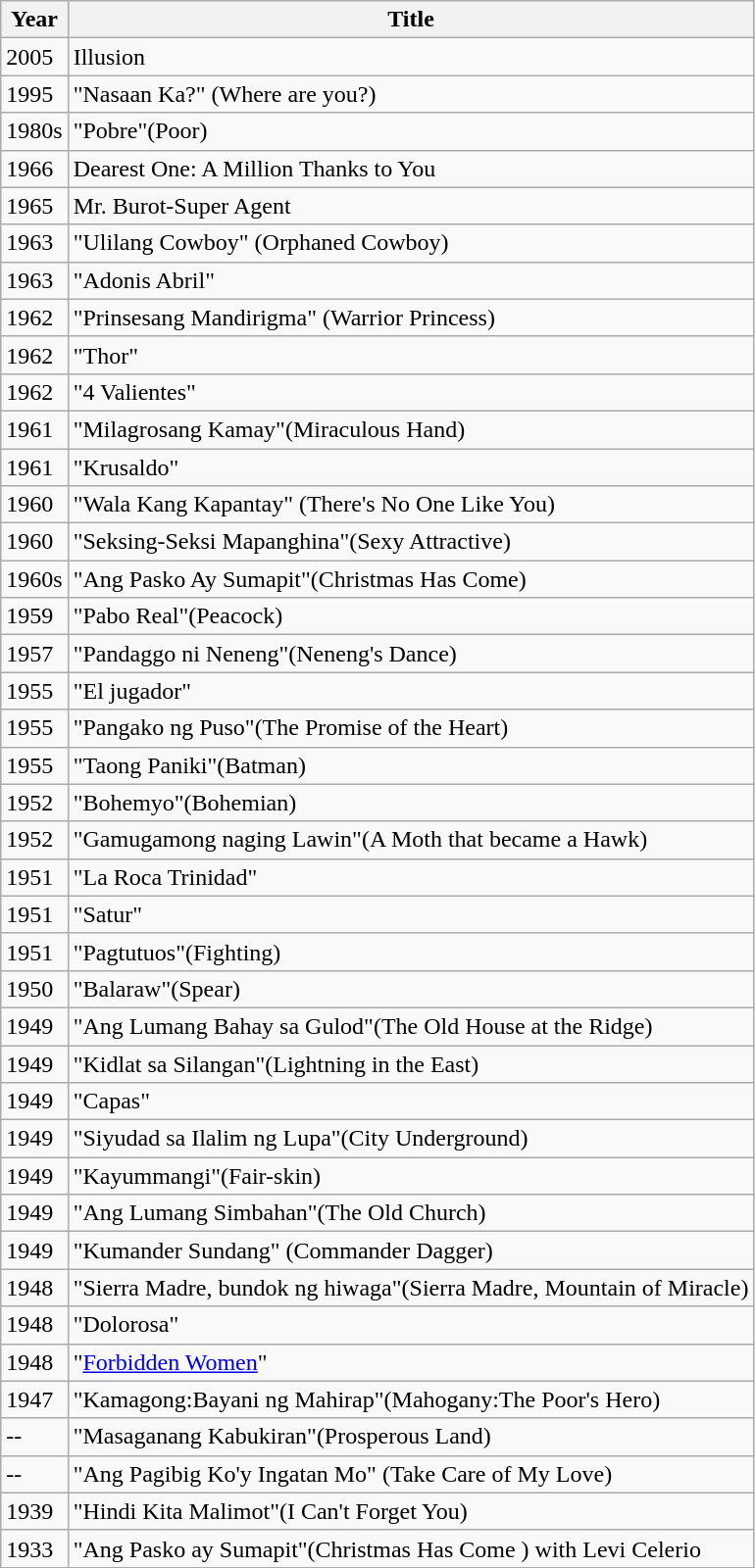<table class="wikitable sortable">
<tr>
<th>Year</th>
<th>Title</th>
</tr>
<tr>
<td>2005</td>
<td>Illusion</td>
</tr>
<tr>
<td>1995</td>
<td>"Nasaan Ka?" (Where are you?)</td>
</tr>
<tr>
<td>1980s</td>
<td>"Pobre"(Poor)</td>
</tr>
<tr>
<td>1966</td>
<td>Dearest One: A Million Thanks to You</td>
</tr>
<tr>
<td>1965</td>
<td>Mr. Burot-Super Agent</td>
</tr>
<tr>
<td>1963</td>
<td>"Ulilang Cowboy" (Orphaned Cowboy)</td>
</tr>
<tr>
<td>1963</td>
<td>"Adonis Abril"</td>
</tr>
<tr>
<td>1962</td>
<td>"Prinsesang Mandirigma" (Warrior Princess)</td>
</tr>
<tr>
<td>1962</td>
<td>"Thor"</td>
</tr>
<tr>
<td>1962</td>
<td>"4 Valientes"</td>
</tr>
<tr>
<td>1961</td>
<td>"Milagrosang Kamay"(Miraculous Hand)</td>
</tr>
<tr>
<td>1961</td>
<td>"Krusaldo"</td>
</tr>
<tr>
<td>1960</td>
<td>"Wala Kang Kapantay" (There's No One Like You)</td>
</tr>
<tr>
<td>1960</td>
<td>"Seksing-Seksi Mapanghina"(Sexy Attractive)</td>
</tr>
<tr>
<td>1960s</td>
<td>"Ang Pasko Ay Sumapit"(Christmas Has Come)</td>
</tr>
<tr>
<td>1959</td>
<td>"Pabo Real"(Peacock)</td>
</tr>
<tr>
<td>1957</td>
<td>"Pandaggo ni Neneng"(Neneng's Dance)</td>
</tr>
<tr>
<td>1955</td>
<td>"El jugador"</td>
</tr>
<tr>
<td>1955</td>
<td>"Pangako ng Puso"(The Promise of the Heart)</td>
</tr>
<tr>
<td>1955</td>
<td>"Taong Paniki"(Batman)</td>
</tr>
<tr>
<td>1952</td>
<td>"Bohemyo"(Bohemian)</td>
</tr>
<tr>
<td>1952</td>
<td>"Gamugamong naging Lawin"(A Moth that became a Hawk)</td>
</tr>
<tr>
<td>1951</td>
<td>"La Roca Trinidad"</td>
</tr>
<tr>
<td>1951</td>
<td>"Satur"</td>
</tr>
<tr>
<td>1951</td>
<td>"Pagtutuos"(Fighting)</td>
</tr>
<tr>
<td>1950</td>
<td>"Balaraw"(Spear)</td>
</tr>
<tr>
<td>1949</td>
<td>"Ang Lumang Bahay sa Gulod"(The Old House at the Ridge)</td>
</tr>
<tr>
<td>1949</td>
<td>"Kidlat sa Silangan"(Lightning in the East)</td>
</tr>
<tr>
<td>1949</td>
<td>"Capas"</td>
</tr>
<tr>
<td>1949</td>
<td>"Siyudad sa Ilalim ng Lupa"(City Underground)</td>
</tr>
<tr>
<td>1949</td>
<td>"Kayummangi"(Fair-skin)</td>
</tr>
<tr>
<td>1949</td>
<td>"Ang Lumang Simbahan"(The Old Church)</td>
</tr>
<tr>
<td>1949</td>
<td>"Kumander Sundang" (Commander Dagger)</td>
</tr>
<tr>
<td>1948</td>
<td>"Sierra Madre, bundok ng hiwaga"(Sierra Madre, Mountain of Miracle)</td>
</tr>
<tr>
<td>1948</td>
<td>"Dolorosa"</td>
</tr>
<tr>
<td>1948</td>
<td>"<a href='#'>Forbidden Women</a>"</td>
</tr>
<tr>
<td>1947</td>
<td>"Kamagong:Bayani ng Mahirap"(Mahogany:The Poor's Hero)</td>
</tr>
<tr>
<td>--</td>
<td>"Masaganang Kabukiran"(Prosperous Land)</td>
</tr>
<tr>
<td>--</td>
<td>"Ang Pagibig Ko'y Ingatan Mo" (Take Care of My Love)</td>
</tr>
<tr>
<td>1939</td>
<td>"Hindi Kita Malimot"(I Can't Forget You)</td>
</tr>
<tr>
<td>1933</td>
<td>"Ang Pasko ay Sumapit"(Christmas Has Come ) with Levi Celerio</td>
</tr>
</table>
